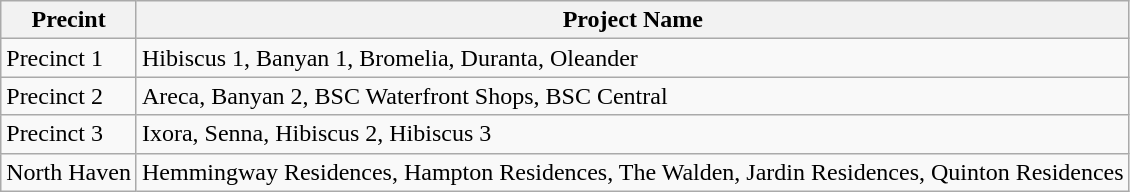<table class=wikitable>
<tr>
<th>Precint</th>
<th>Project Name</th>
</tr>
<tr>
<td>Precinct 1</td>
<td>Hibiscus 1, Banyan 1, Bromelia, Duranta, Oleander</td>
</tr>
<tr>
<td>Precinct 2</td>
<td>Areca, Banyan 2, BSC Waterfront Shops, BSC Central</td>
</tr>
<tr>
<td>Precinct 3</td>
<td>Ixora, Senna, Hibiscus 2, Hibiscus 3</td>
</tr>
<tr>
<td>North Haven</td>
<td>Hemmingway Residences, Hampton Residences, The Walden, Jardin Residences, Quinton Residences</td>
</tr>
</table>
